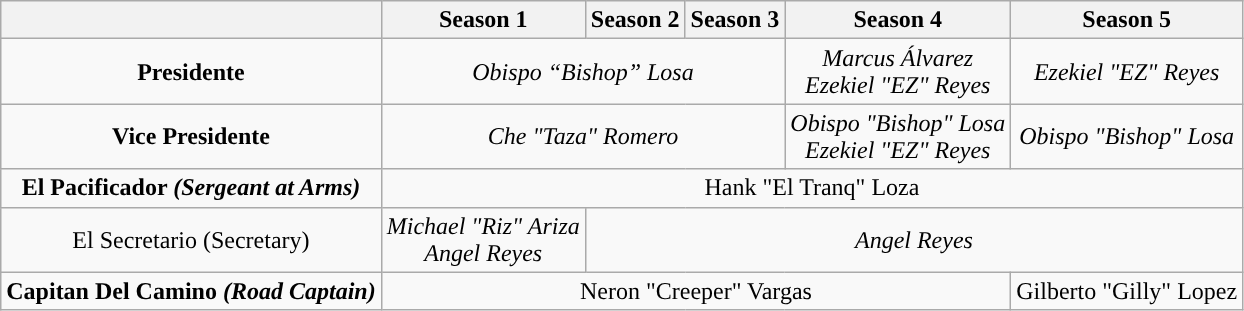<table class="wikitable plainrowheaders" style="text-align:center;">
<tr>
<th scope="col"></th>
<th scope="col">Season 1</th>
<th scope="col">Season 2</th>
<th scope="col">Season 3</th>
<th scope="col">Season 4</th>
<th scope="col">Season 5</th>
</tr>
<tr>
<td><strong>Presidente</strong></td>
<td colspan="3" style="text-align:center;"><em>Obispo “Bishop” Losa</em></td>
<td style="text-align:center;"><em>Marcus Álvarez</em><br><em>Ezekiel "EZ" Reyes</em></td>
<td style="text-align:center;"><em>Ezekiel "EZ" Reyes</em></td>
</tr>
<tr>
<td><strong>Vice Presidente</strong></td>
<td colspan="3" style="text-align:center;"><em>Che "Taza" Romero</em></td>
<td style="text-align:center;"><em>Obispo "Bishop" Losa</em><br><em>Ezekiel "EZ" Reyes</em></td>
<td style="text-align:center;"><em>Obispo "Bishop" Losa</em></td>
</tr>
<tr>
<td><strong>El Pacificador <em>(Sergeant at Arms)<strong><em></td>
<td colspan="5" style="text-align:center;"></em>Hank "El Tranq" Loza<em></td>
</tr>
<tr>
<td></strong>El Secretario </em>(Secretary)</em></strong></td>
<td style="text-align:center;"><em>Michael "Riz" Ariza</em><br><em>Angel Reyes</em></td>
<td colspan="4" style="text-align:center;"><em>Angel Reyes</em></td>
</tr>
<tr>
<td><strong>Capitan Del Camino <em>(Road Captain)<strong><em></td>
<td colspan="4" style="text-align:center;"></em>Neron "Creeper" Vargas<em></td>
<td style="text-align:center;"></em>Gilberto "Gilly" Lopez<em></td>
</tr>
</table>
